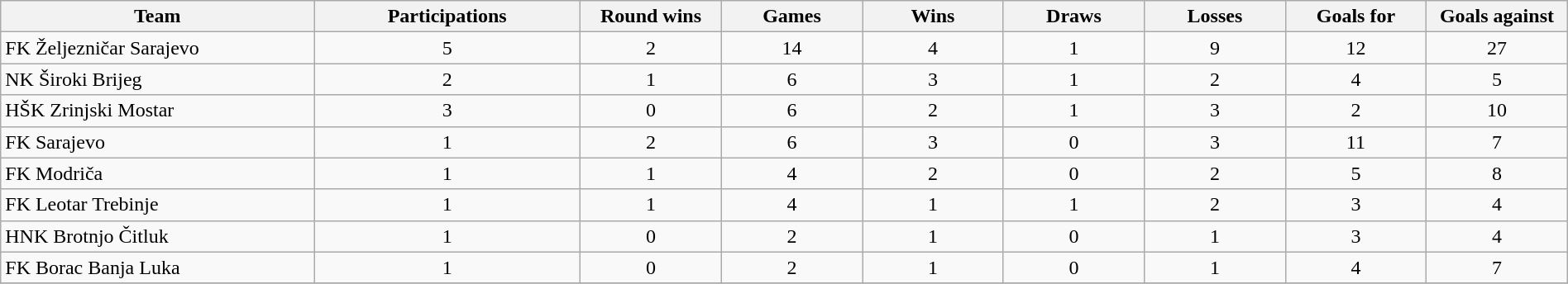<table class="wikitable sortable" style="width:100%; text-align:center">
<tr>
<th style="width:20%">Team</th>
<th style="width:17%">Participations</th>
<th style="width:9%">Round wins</th>
<th style="width:9%">Games</th>
<th style="width:9%">Wins</th>
<th style="width:9%">Draws</th>
<th style="width:9%">Losses</th>
<th style="width:9%">Goals for</th>
<th style="width:9%">Goals against</th>
</tr>
<tr>
<td style="text-align:left">FK Željezničar Sarajevo</td>
<td>5</td>
<td>2</td>
<td>14</td>
<td>4</td>
<td>1</td>
<td>9</td>
<td>12</td>
<td>27</td>
</tr>
<tr>
<td style="text-align:left">NK Široki Brijeg</td>
<td>2</td>
<td>1</td>
<td>6</td>
<td>3</td>
<td>1</td>
<td>2</td>
<td>4</td>
<td>5</td>
</tr>
<tr>
<td style="text-align:left">HŠK Zrinjski Mostar</td>
<td>3</td>
<td>0</td>
<td>6</td>
<td>2</td>
<td>1</td>
<td>3</td>
<td>2</td>
<td>10</td>
</tr>
<tr>
<td style="text-align:left">FK Sarajevo</td>
<td>1</td>
<td>2</td>
<td>6</td>
<td>3</td>
<td>0</td>
<td>3</td>
<td>11</td>
<td>7</td>
</tr>
<tr>
<td style="text-align:left">FK Modriča</td>
<td>1</td>
<td>1</td>
<td>4</td>
<td>2</td>
<td>0</td>
<td>2</td>
<td>5</td>
<td>8</td>
</tr>
<tr>
<td style="text-align:left">FK Leotar Trebinje</td>
<td>1</td>
<td>1</td>
<td>4</td>
<td>1</td>
<td>1</td>
<td>2</td>
<td>3</td>
<td>4</td>
</tr>
<tr>
<td style="text-align:left">HNK Brotnjo Čitluk</td>
<td>1</td>
<td>0</td>
<td>2</td>
<td>1</td>
<td>0</td>
<td>1</td>
<td>3</td>
<td>4</td>
</tr>
<tr>
<td style="text-align:left">FK Borac Banja Luka</td>
<td>1</td>
<td>0</td>
<td>2</td>
<td>1</td>
<td>0</td>
<td>1</td>
<td>4</td>
<td>7</td>
</tr>
<tr>
</tr>
</table>
